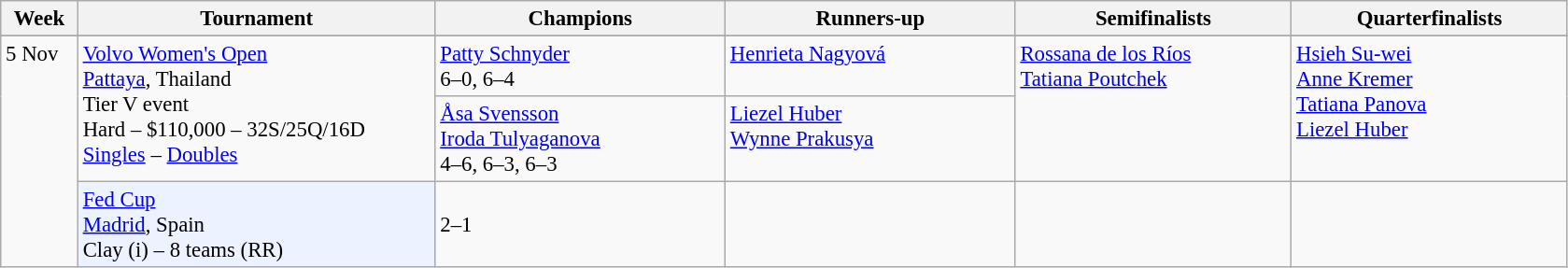<table class=wikitable style=font-size:95%>
<tr>
<th style="width:48px;">Week</th>
<th style="width:248px;">Tournament</th>
<th style="width:200px;">Champions</th>
<th style="width:200px;">Runners-up</th>
<th style="width:190px;">Semifinalists</th>
<th style="width:190px;">Quarterfinalists</th>
</tr>
<tr>
</tr>
<tr valign="top">
<td rowspan=3>5 Nov</td>
<td rowspan=2><a href='#'>Volvo Women's Open</a><br> <a href='#'>Pattaya</a>, Thailand <br>Tier V event<br>Hard – $110,000 – 32S/25Q/16D<br><a href='#'>Singles</a> – <a href='#'>Doubles</a></td>
<td> <a href='#'>Patty Schnyder</a>  <br> 6–0, 6–4</td>
<td> <a href='#'>Henrieta Nagyová</a></td>
<td rowspan=2> <a href='#'>Rossana de los Ríos</a><br> <a href='#'>Tatiana Poutchek</a></td>
<td rowspan=2> <a href='#'>Hsieh Su-wei</a>  <br>  <a href='#'>Anne Kremer</a> <br> <a href='#'>Tatiana Panova</a><br>   <a href='#'>Liezel Huber</a></td>
</tr>
<tr valign="top">
<td> <a href='#'>Åsa Svensson</a> <br>  <a href='#'>Iroda Tulyaganova</a> <br>4–6, 6–3, 6–3</td>
<td> <a href='#'>Liezel Huber</a> <br>  <a href='#'>Wynne Prakusya</a></td>
</tr>
<tr valign=top>
<td style="background:#ECF2FF;"><a href='#'>Fed Cup</a><br> <a href='#'>Madrid</a>, Spain<br> Clay (i) – 8 teams (RR)</td>
<td><br>2–1</td>
<td></td>
<td><br><br></td>
<td><br><br></td>
</tr>
</table>
